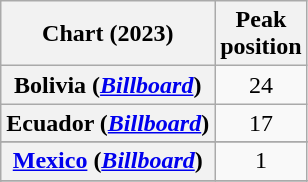<table class="wikitable sortable plainrowheaders" style="text-align:center;">
<tr>
<th scope="col">Chart (2023)</th>
<th scope="col">Peak<br>position</th>
</tr>
<tr>
<th scope="row">Bolivia (<em><a href='#'>Billboard</a></em>)</th>
<td>24</td>
</tr>
<tr>
<th scope="row">Ecuador (<em><a href='#'>Billboard</a></em>)</th>
<td>17</td>
</tr>
<tr>
</tr>
<tr>
<th scope="row"><a href='#'>Mexico</a> (<em><a href='#'>Billboard</a></em>)</th>
<td>1</td>
</tr>
<tr>
</tr>
<tr>
</tr>
</table>
